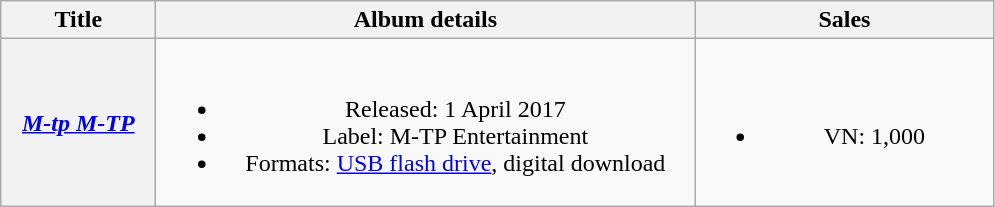<table class="wikitable plainrowheaders" style="text-align:center;">
<tr>
<th scope="col" style="width:6em;">Title</th>
<th scope="col" style="width:22em;">Album details</th>
<th scope="col" style="width:12em;">Sales</th>
</tr>
<tr>
<th scope="row"><em><a href='#'>M-tp M-TP</a></em></th>
<td><br><ul><li>Released: 1 April 2017</li><li>Label: M-TP Entertainment</li><li>Formats: <a href='#'>USB flash drive</a>, digital download</li></ul></td>
<td><br><ul><li>VN: 1,000 </li></ul></td>
</tr>
</table>
